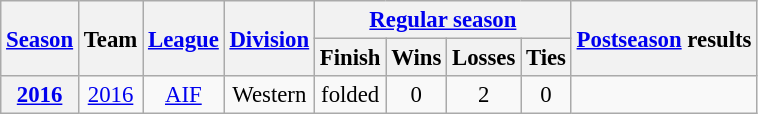<table class="wikitable" style="text-align:center; font-size: 95%;">
<tr>
<th rowspan="2"><a href='#'>Season</a></th>
<th rowspan="2">Team</th>
<th rowspan="2"><a href='#'>League</a></th>
<th rowspan="2"><a href='#'>Division</a></th>
<th colspan="4"><a href='#'>Regular season</a></th>
<th rowspan="2"><a href='#'>Postseason</a> results</th>
</tr>
<tr>
<th>Finish</th>
<th>Wins</th>
<th>Losses</th>
<th>Ties</th>
</tr>
<tr>
<th><a href='#'>2016</a></th>
<td><a href='#'>2016</a></td>
<td><a href='#'>AIF</a></td>
<td>Western</td>
<td>folded</td>
<td>0</td>
<td>2</td>
<td>0</td>
<td></td>
</tr>
</table>
